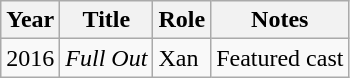<table class="wikitable sortable">
<tr>
<th>Year</th>
<th>Title</th>
<th>Role</th>
<th class="unsortable">Notes</th>
</tr>
<tr>
<td>2016</td>
<td><em>Full Out</em></td>
<td>Xan</td>
<td>Featured cast</td>
</tr>
</table>
